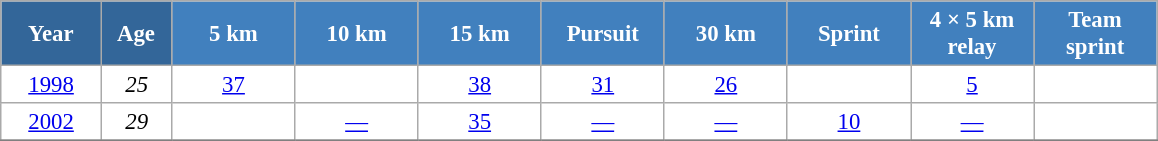<table class="wikitable" style="font-size:95%; text-align:center; border:grey solid 1px; border-collapse:collapse; background:#ffffff;">
<tr>
<th style="background-color:#369; color:white; width:60px;"> Year </th>
<th style="background-color:#369; color:white; width:40px;"> Age </th>
<th style="background-color:#4180be; color:white; width:75px;"> 5 km </th>
<th style="background-color:#4180be; color:white; width:75px;"> 10 km </th>
<th style="background-color:#4180be; color:white; width:75px;"> 15 km </th>
<th style="background-color:#4180be; color:white; width:75px;"> Pursuit </th>
<th style="background-color:#4180be; color:white; width:75px;"> 30 km </th>
<th style="background-color:#4180be; color:white; width:75px;"> Sprint </th>
<th style="background-color:#4180be; color:white; width:75px;"> 4 × 5 km <br> relay </th>
<th style="background-color:#4180be; color:white; width:75px;"> Team <br> sprint </th>
</tr>
<tr>
<td><a href='#'>1998</a></td>
<td><em>25</em></td>
<td><a href='#'>37</a></td>
<td></td>
<td><a href='#'>38</a></td>
<td><a href='#'>31</a></td>
<td><a href='#'>26</a></td>
<td></td>
<td><a href='#'>5</a></td>
<td></td>
</tr>
<tr>
<td><a href='#'>2002</a></td>
<td><em>29</em></td>
<td></td>
<td><a href='#'>—</a></td>
<td><a href='#'>35</a></td>
<td><a href='#'>—</a></td>
<td><a href='#'>—</a></td>
<td><a href='#'>10</a></td>
<td><a href='#'>—</a></td>
<td></td>
</tr>
<tr>
</tr>
</table>
